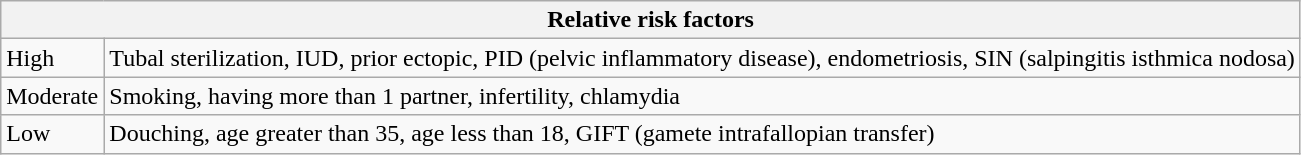<table class="wikitable">
<tr>
<th colspan="2">Relative risk factors</th>
</tr>
<tr>
<td>High</td>
<td>Tubal sterilization, IUD, prior ectopic, PID (pelvic inflammatory disease), endometriosis, SIN (salpingitis isthmica nodosa)</td>
</tr>
<tr>
<td>Moderate</td>
<td>Smoking, having more than 1 partner, infertility, chlamydia</td>
</tr>
<tr>
<td>Low</td>
<td>Douching, age greater than 35, age less than 18, GIFT (gamete intrafallopian transfer)</td>
</tr>
</table>
